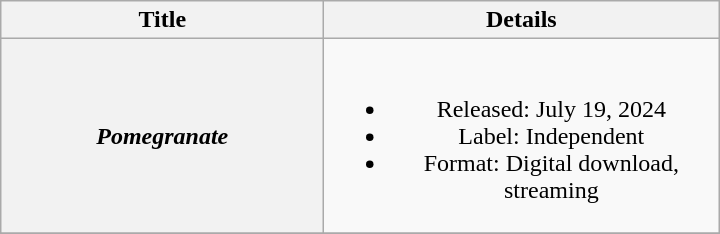<table class="wikitable plainrowheaders" style="text-align:center;">
<tr>
<th scope="col" style="width:13em;">Title</th>
<th scope="col" style="width:16em;">Details</th>
</tr>
<tr>
<th scope="row"><em>Pomegranate</em></th>
<td><br><ul><li>Released: July 19, 2024</li><li>Label: Independent</li><li>Format: Digital download, streaming</li></ul></td>
</tr>
<tr>
</tr>
</table>
